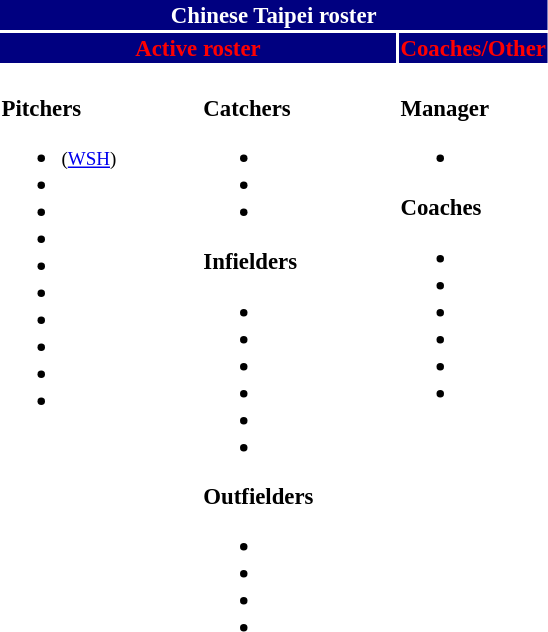<table class="toccolours" style="font-size: 95%;">
<tr>
<th colspan="10" style="background-color: #000080; color: #FFFFFF; text-align: center;">Chinese Taipei roster</th>
</tr>
<tr>
<td colspan="4" style="background-color: #000080; color: #FF0000; text-align: center;"><strong>Active roster</strong></td>
<td colspan="1" style="background-color: #000080; color: #FF0000; text-align: center;"><strong>Coaches/Other</strong></td>
</tr>
<tr>
<td style="vertical-align:top;"><br><strong>Pitchers</strong><br><ul><li> <small>(<a href='#'>WSH</a>)</small></li><li></li><li></li><li></li><li></li><li></li><li></li><li></li><li></li><li></li></ul></td>
<td width="50px"> </td>
<td style="vertical-align:top;"><br><strong>Catchers</strong><br><ul><li></li><li></li><li></li></ul><strong>Infielders</strong><br><ul><li></li><li></li><li></li><li></li><li></li><li></li></ul><strong>Outfielders</strong><br><ul><li></li><li></li><li></li><li></li></ul></td>
<td width="50"> </td>
<td style="vertical-align:top;"><br><strong>Manager</strong><br><ul><li></li></ul><strong>Coaches</strong><br><ul><li></li><li></li><li></li><li></li><li></li><li></li></ul></td>
</tr>
</table>
